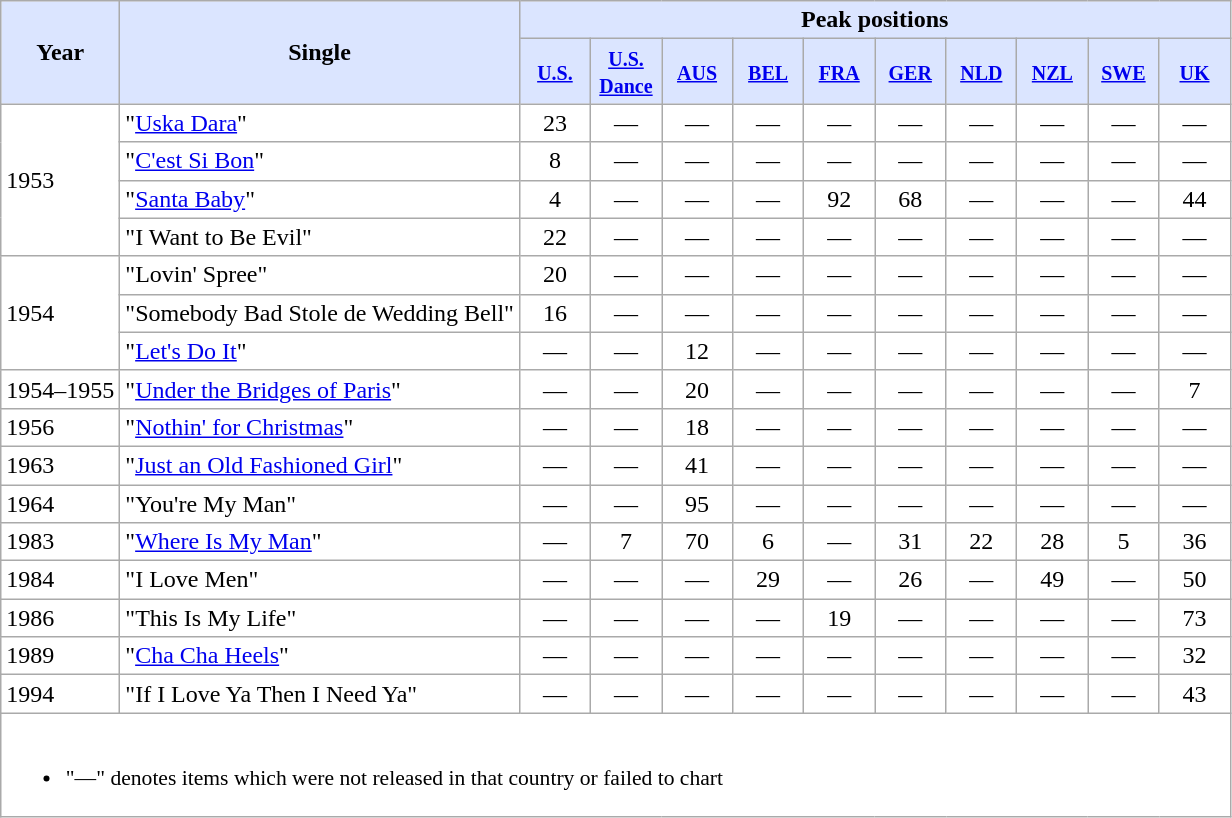<table class="wikitable" ! style="background:#fff">
<tr>
<th ! style="text-align:center; background:#dbe5ff;" rowspan="2">Year</th>
<th ! style="text-align:center; background:#dbe5ff;" rowspan="2">Single</th>
<th ! style="text-align:center; background:#dbe5ff;" colspan="10">Peak positions</th>
</tr>
<tr>
<th style="background:#dbe5ff; width:40px;"><small><a href='#'>U.S.</a></small></th>
<th style="background:#dbe5ff; width:40px;"><small><a href='#'>U.S. Dance</a></small><br></th>
<th style="background:#dbe5ff; width:40px;"><small><a href='#'>AUS</a></small><br></th>
<th style="background:#dbe5ff; width:40px;"><small><a href='#'>BEL</a></small><br></th>
<th style="background:#dbe5ff; width:40px;"><small><a href='#'>FRA</a></small></th>
<th style="background:#dbe5ff; width:40px;"><small><a href='#'>GER</a></small><br></th>
<th style="background:#dbe5ff; width:40px;"><small><a href='#'>NLD</a></small><br></th>
<th style="background:#dbe5ff; width:40px;"><small><a href='#'>NZL</a></small><br></th>
<th style="background:#dbe5ff; width:40px;"><small><a href='#'>SWE</a></small><br></th>
<th style="background:#dbe5ff; width:40px;"><small><a href='#'>UK</a><br></small></th>
</tr>
<tr>
<td rowspan="4">1953</td>
<td>"<a href='#'>Uska Dara</a>"</td>
<td style="text-align:center;">23</td>
<td style="text-align:center;">—</td>
<td style="text-align:center;">—</td>
<td style="text-align:center;">—</td>
<td style="text-align:center;">—</td>
<td style="text-align:center;">—</td>
<td style="text-align:center;">—</td>
<td style="text-align:center;">—</td>
<td style="text-align:center;">—</td>
<td style="text-align:center;">—</td>
</tr>
<tr>
<td>"<a href='#'>C'est Si Bon</a>"</td>
<td style="text-align:center;">8</td>
<td style="text-align:center;">—</td>
<td style="text-align:center;">—</td>
<td style="text-align:center;">—</td>
<td style="text-align:center;">—</td>
<td style="text-align:center;">—</td>
<td style="text-align:center;">—</td>
<td style="text-align:center;">—</td>
<td style="text-align:center;">—</td>
<td style="text-align:center;">—</td>
</tr>
<tr>
<td>"<a href='#'>Santa Baby</a>"</td>
<td style="text-align:center;">4</td>
<td style="text-align:center;">—</td>
<td style="text-align:center;">—</td>
<td style="text-align:center;">—</td>
<td style="text-align:center;">92</td>
<td style="text-align:center;">68</td>
<td style="text-align:center;">—</td>
<td style="text-align:center;">—</td>
<td style="text-align:center;">—</td>
<td style="text-align:center;">44</td>
</tr>
<tr>
<td>"I Want to Be Evil"</td>
<td style="text-align:center;">22</td>
<td style="text-align:center;">—</td>
<td style="text-align:center;">—</td>
<td style="text-align:center;">—</td>
<td style="text-align:center;">—</td>
<td style="text-align:center;">—</td>
<td style="text-align:center;">—</td>
<td style="text-align:center;">—</td>
<td style="text-align:center;">—</td>
<td style="text-align:center;">—</td>
</tr>
<tr>
<td rowspan="3">1954</td>
<td>"Lovin' Spree"</td>
<td style="text-align:center;">20</td>
<td style="text-align:center;">—</td>
<td style="text-align:center;">—</td>
<td style="text-align:center;">—</td>
<td style="text-align:center;">—</td>
<td style="text-align:center;">—</td>
<td style="text-align:center;">—</td>
<td style="text-align:center;">—</td>
<td style="text-align:center;">—</td>
<td style="text-align:center;">—</td>
</tr>
<tr>
<td>"Somebody Bad Stole de Wedding Bell"</td>
<td style="text-align:center;">16</td>
<td style="text-align:center;">—</td>
<td style="text-align:center;">—</td>
<td style="text-align:center;">—</td>
<td style="text-align:center;">—</td>
<td style="text-align:center;">—</td>
<td style="text-align:center;">—</td>
<td style="text-align:center;">—</td>
<td style="text-align:center;">—</td>
<td style="text-align:center;">—</td>
</tr>
<tr>
<td>"<a href='#'>Let's Do It</a>"</td>
<td style="text-align:center;">—</td>
<td style="text-align:center;">—</td>
<td style="text-align:center;">12</td>
<td style="text-align:center;">—</td>
<td style="text-align:center;">—</td>
<td style="text-align:center;">—</td>
<td style="text-align:center;">—</td>
<td style="text-align:center;">—</td>
<td style="text-align:center;">—</td>
<td style="text-align:center;">—</td>
</tr>
<tr>
<td>1954–1955</td>
<td>"<a href='#'>Under the Bridges of Paris</a>"</td>
<td style="text-align:center;">—</td>
<td style="text-align:center;">—</td>
<td style="text-align:center;">20</td>
<td style="text-align:center;">—</td>
<td style="text-align:center;">—</td>
<td style="text-align:center;">—</td>
<td style="text-align:center;">—</td>
<td style="text-align:center;">—</td>
<td style="text-align:center;">—</td>
<td style="text-align:center;">7</td>
</tr>
<tr>
<td>1956</td>
<td>"<a href='#'>Nothin' for Christmas</a>"</td>
<td style="text-align:center;">—</td>
<td style="text-align:center;">—</td>
<td style="text-align:center;">18</td>
<td style="text-align:center;">—</td>
<td style="text-align:center;">—</td>
<td style="text-align:center;">—</td>
<td style="text-align:center;">—</td>
<td style="text-align:center;">—</td>
<td style="text-align:center;">—</td>
<td style="text-align:center;">—</td>
</tr>
<tr>
<td>1963</td>
<td>"<a href='#'>Just an Old Fashioned Girl</a>"</td>
<td style="text-align:center;">—</td>
<td style="text-align:center;">—</td>
<td style="text-align:center;">41</td>
<td style="text-align:center;">—</td>
<td style="text-align:center;">—</td>
<td style="text-align:center;">—</td>
<td style="text-align:center;">—</td>
<td style="text-align:center;">—</td>
<td style="text-align:center;">—</td>
<td style="text-align:center;">—</td>
</tr>
<tr>
<td>1964</td>
<td>"You're My Man"</td>
<td style="text-align:center;">—</td>
<td style="text-align:center;">—</td>
<td style="text-align:center;">95</td>
<td style="text-align:center;">—</td>
<td style="text-align:center;">—</td>
<td style="text-align:center;">—</td>
<td style="text-align:center;">—</td>
<td style="text-align:center;">—</td>
<td style="text-align:center;">—</td>
<td style="text-align:center;">—</td>
</tr>
<tr>
<td>1983</td>
<td>"<a href='#'>Where Is My Man</a>"</td>
<td style="text-align:center;">—</td>
<td style="text-align:center;">7</td>
<td style="text-align:center;">70</td>
<td style="text-align:center;">6</td>
<td style="text-align:center;">—</td>
<td style="text-align:center;">31</td>
<td style="text-align:center;">22</td>
<td style="text-align:center;">28</td>
<td style="text-align:center;">5</td>
<td style="text-align:center;">36</td>
</tr>
<tr>
<td>1984</td>
<td>"I Love Men"</td>
<td style="text-align:center;">—</td>
<td style="text-align:center;">—</td>
<td style="text-align:center;">—</td>
<td style="text-align:center;">29</td>
<td style="text-align:center;">—</td>
<td style="text-align:center;">26</td>
<td style="text-align:center;">—</td>
<td style="text-align:center;">49</td>
<td style="text-align:center;">—</td>
<td style="text-align:center;">50</td>
</tr>
<tr>
<td>1986</td>
<td>"This Is My Life"</td>
<td style="text-align:center;">—</td>
<td style="text-align:center;">—</td>
<td style="text-align:center;">—</td>
<td style="text-align:center;">—</td>
<td style="text-align:center;">19</td>
<td style="text-align:center;">—</td>
<td style="text-align:center;">—</td>
<td style="text-align:center;">—</td>
<td style="text-align:center;">—</td>
<td style="text-align:center;">73</td>
</tr>
<tr>
<td>1989</td>
<td>"<a href='#'>Cha Cha Heels</a>"</td>
<td style="text-align:center;">—</td>
<td style="text-align:center;">—</td>
<td style="text-align:center;">—</td>
<td style="text-align:center;">—</td>
<td style="text-align:center;">—</td>
<td style="text-align:center;">—</td>
<td style="text-align:center;">—</td>
<td style="text-align:center;">—</td>
<td style="text-align:center;">—</td>
<td style="text-align:center;">32</td>
</tr>
<tr>
<td>1994</td>
<td>"If I Love Ya Then I Need Ya"</td>
<td style="text-align:center;">—</td>
<td style="text-align:center;">—</td>
<td style="text-align:center;">—</td>
<td style="text-align:center;">—</td>
<td style="text-align:center;">—</td>
<td style="text-align:center;">—</td>
<td style="text-align:center;">—</td>
<td style="text-align:center;">—</td>
<td style="text-align:center;">—</td>
<td style="text-align:center;">43</td>
</tr>
<tr>
<td colspan="12" style="font-size:90%;"><br><ul><li>"—" denotes items which were not released in that country or failed to chart</li></ul></td>
</tr>
</table>
